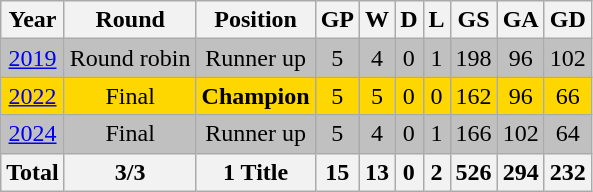<table class="wikitable" style="text-align: center;">
<tr>
<th>Year</th>
<th>Round</th>
<th>Position</th>
<th>GP</th>
<th>W</th>
<th>D</th>
<th>L</th>
<th>GS</th>
<th>GA</th>
<th>GD</th>
</tr>
<tr bgcolor=silver>
<td> <a href='#'>2019</a></td>
<td>Round robin</td>
<td>Runner up</td>
<td>5</td>
<td>4</td>
<td>0</td>
<td>1</td>
<td>198</td>
<td>96</td>
<td>102</td>
</tr>
<tr bgcolor=gold>
<td> <a href='#'>2022</a></td>
<td>Final</td>
<td><strong>Champion</strong></td>
<td>5</td>
<td>5</td>
<td>0</td>
<td>0</td>
<td>162</td>
<td>96</td>
<td>66</td>
</tr>
<tr bgcolor=silver>
<td> <a href='#'>2024</a></td>
<td>Final</td>
<td>Runner up</td>
<td>5</td>
<td>4</td>
<td>0</td>
<td>1</td>
<td>166</td>
<td>102</td>
<td>64</td>
</tr>
<tr>
<th>Total</th>
<th>3/3</th>
<th>1 Title</th>
<th>15</th>
<th>13</th>
<th>0</th>
<th>2</th>
<th>526</th>
<th>294</th>
<th>232</th>
</tr>
</table>
